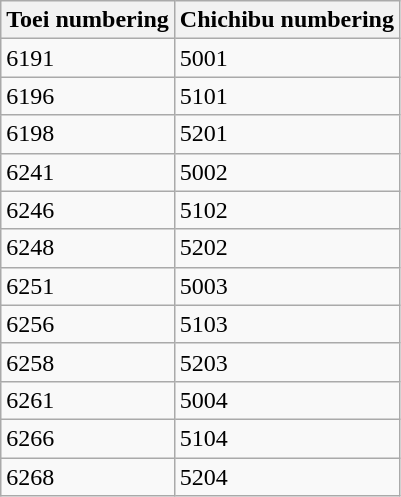<table class="wikitable">
<tr>
<th>Toei numbering</th>
<th>Chichibu numbering</th>
</tr>
<tr>
<td>6191</td>
<td>5001</td>
</tr>
<tr>
<td>6196</td>
<td>5101</td>
</tr>
<tr>
<td>6198</td>
<td>5201</td>
</tr>
<tr>
<td>6241</td>
<td>5002</td>
</tr>
<tr>
<td>6246</td>
<td>5102</td>
</tr>
<tr>
<td>6248</td>
<td>5202</td>
</tr>
<tr>
<td>6251</td>
<td>5003</td>
</tr>
<tr>
<td>6256</td>
<td>5103</td>
</tr>
<tr>
<td>6258</td>
<td>5203</td>
</tr>
<tr>
<td>6261</td>
<td>5004</td>
</tr>
<tr>
<td>6266</td>
<td>5104</td>
</tr>
<tr>
<td>6268</td>
<td>5204</td>
</tr>
</table>
